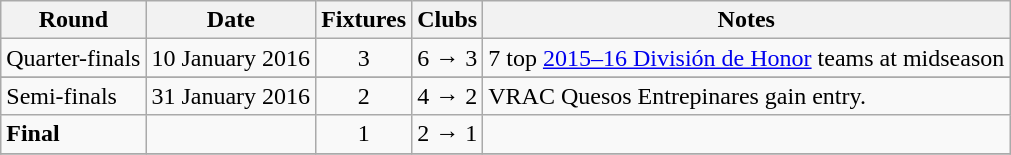<table class="wikitable">
<tr>
<th>Round</th>
<th>Date</th>
<th>Fixtures</th>
<th>Clubs</th>
<th>Notes</th>
</tr>
<tr>
<td>Quarter-finals</td>
<td>10 January 2016</td>
<td align="center">3</td>
<td align="center">6 → 3</td>
<td>7 top <a href='#'>2015–16 División de Honor</a> teams at midseason</td>
</tr>
<tr>
</tr>
<tr>
<td>Semi-finals</td>
<td>31 January 2016</td>
<td align="center">2</td>
<td align="center">4 → 2</td>
<td>VRAC Quesos Entrepinares gain entry.</td>
</tr>
<tr>
<td><strong>Final</strong></td>
<td></td>
<td align="center">1</td>
<td align="center">2 → 1</td>
<td align="center"></td>
</tr>
<tr>
</tr>
</table>
